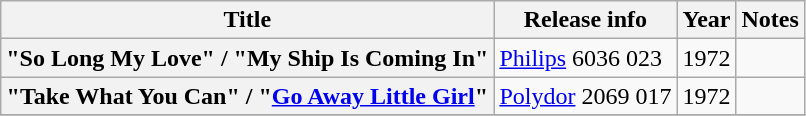<table class="wikitable plainrowheaders sortable">
<tr>
<th scope="col">Title</th>
<th scope="col">Release info</th>
<th scope="col">Year</th>
<th scope="col" class="unsortable">Notes</th>
</tr>
<tr>
<th scope="row">"So Long My Love" / "My Ship Is Coming In"</th>
<td><a href='#'>Philips</a> 6036 023</td>
<td>1972</td>
<td></td>
</tr>
<tr>
<th scope="row">"Take What You Can" / "<a href='#'>Go Away Little Girl</a>"</th>
<td><a href='#'>Polydor</a> 2069 017</td>
<td>1972</td>
<td></td>
</tr>
<tr>
</tr>
</table>
